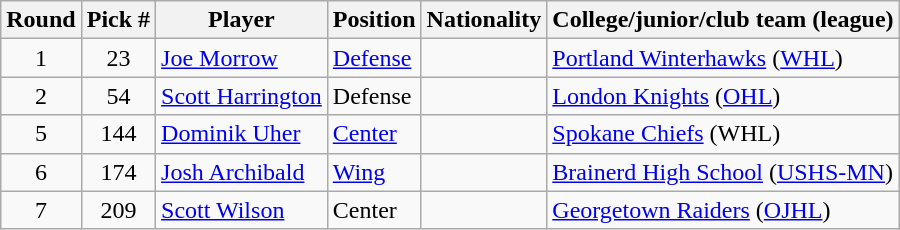<table class="wikitable">
<tr>
<th>Round</th>
<th>Pick #</th>
<th>Player</th>
<th>Position</th>
<th>Nationality</th>
<th>College/junior/club team (league)</th>
</tr>
<tr>
<td style="text-align:center">1</td>
<td style="text-align:center">23</td>
<td><a href='#'>Joe Morrow</a></td>
<td><a href='#'>Defense</a></td>
<td></td>
<td><a href='#'>Portland Winterhawks</a> (<a href='#'>WHL</a>)</td>
</tr>
<tr>
<td style="text-align:center">2</td>
<td style="text-align:center">54</td>
<td><a href='#'>Scott Harrington</a></td>
<td>Defense</td>
<td></td>
<td><a href='#'>London Knights</a> (<a href='#'>OHL</a>)</td>
</tr>
<tr>
<td style="text-align:center">5</td>
<td style="text-align:center">144</td>
<td><a href='#'>Dominik Uher</a></td>
<td><a href='#'>Center</a></td>
<td></td>
<td><a href='#'>Spokane Chiefs</a> (WHL)</td>
</tr>
<tr>
<td style="text-align:center">6</td>
<td style="text-align:center">174</td>
<td><a href='#'>Josh Archibald</a></td>
<td><a href='#'>Wing</a></td>
<td></td>
<td><a href='#'>Brainerd High School</a> (<a href='#'>USHS-MN</a>)</td>
</tr>
<tr>
<td style="text-align:center">7</td>
<td style="text-align:center">209</td>
<td><a href='#'>Scott Wilson</a></td>
<td>Center</td>
<td></td>
<td><a href='#'>Georgetown Raiders</a> (<a href='#'>OJHL</a>)</td>
</tr>
</table>
